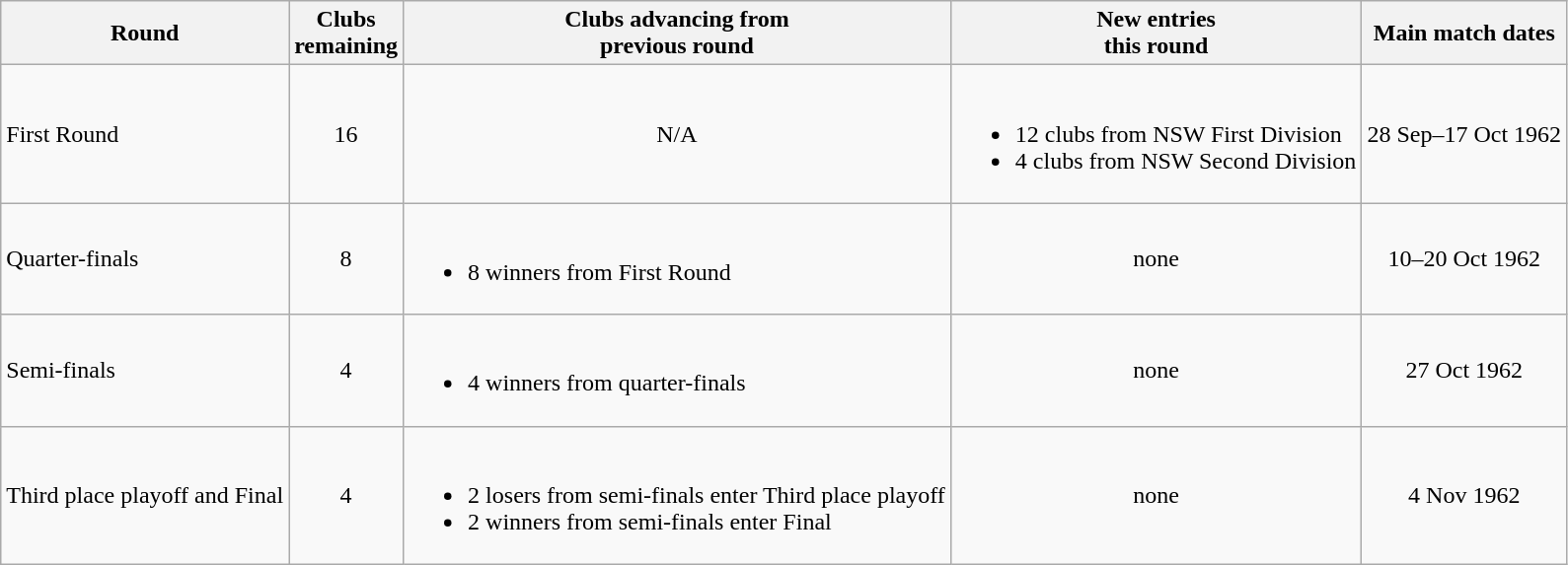<table class="wikitable">
<tr>
<th>Round</th>
<th>Clubs<br>remaining</th>
<th>Clubs advancing from<br>previous round</th>
<th>New entries<br>this round</th>
<th>Main match dates</th>
</tr>
<tr>
<td>First Round</td>
<td style="text-align:center;">16</td>
<td style="text-align:center;">N/A</td>
<td><br><ul><li>12 clubs from NSW First Division</li><li>4 clubs from NSW Second Division</li></ul></td>
<td style="text-align:center;">28 Sep–17 Oct 1962</td>
</tr>
<tr>
<td>Quarter-finals</td>
<td style="text-align:center;">8</td>
<td><br><ul><li>8 winners from First Round</li></ul></td>
<td style="text-align:center;">none</td>
<td style="text-align:center;">10–20 Oct 1962</td>
</tr>
<tr>
<td>Semi-finals</td>
<td style="text-align:center;">4</td>
<td><br><ul><li>4 winners from quarter-finals</li></ul></td>
<td style="text-align:center;">none</td>
<td style="text-align:center;">27 Oct 1962</td>
</tr>
<tr>
<td>Third place playoff and Final</td>
<td style="text-align:center;">4</td>
<td><br><ul><li>2 losers from semi-finals enter Third place playoff</li><li>2 winners from semi-finals enter Final</li></ul></td>
<td style="text-align:center;">none</td>
<td style="text-align:center;">4 Nov 1962</td>
</tr>
</table>
